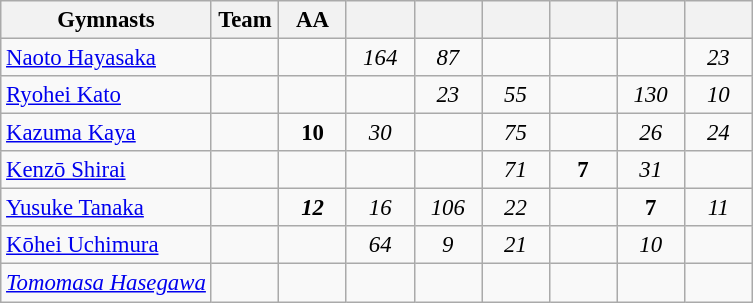<table class="wikitable sortable collapsible autocollapse plainrowheaders" style="text-align:center; font-size:95%;">
<tr>
<th width=28% class=unsortable>Gymnasts</th>
<th width=9% class=unsortable>Team</th>
<th width=9% class=unsortable>AA</th>
<th width=9% class=unsortable></th>
<th width=9% class=unsortable></th>
<th width=9% class=unsortable></th>
<th width=9% class=unsortable></th>
<th width=9% class=unsortable></th>
<th width=9% class=unsortable></th>
</tr>
<tr>
<td align=left><a href='#'>Naoto Hayasaka</a></td>
<td></td>
<td></td>
<td><em>164</em></td>
<td><em>87</em></td>
<td></td>
<td></td>
<td></td>
<td><em>23</em></td>
</tr>
<tr>
<td align=left><a href='#'>Ryohei Kato</a></td>
<td></td>
<td></td>
<td></td>
<td><em>23</em></td>
<td><em>55</em></td>
<td></td>
<td><em>130</em></td>
<td><em>10</em></td>
</tr>
<tr>
<td align=left><a href='#'>Kazuma Kaya</a></td>
<td></td>
<td><strong>10</strong></td>
<td><em>30</em></td>
<td></td>
<td><em>75</em></td>
<td></td>
<td><em>26</em></td>
<td><em>24</em></td>
</tr>
<tr>
<td align=left><a href='#'>Kenzō Shirai</a></td>
<td></td>
<td></td>
<td></td>
<td></td>
<td><em>71</em></td>
<td><strong>7</strong></td>
<td><em>31</em></td>
<td></td>
</tr>
<tr>
<td align=left><a href='#'>Yusuke Tanaka</a></td>
<td></td>
<td><strong><em>12</em></strong></td>
<td><em>16</em></td>
<td><em>106</em></td>
<td><em>22</em></td>
<td></td>
<td><strong>7</strong></td>
<td><em>11</em></td>
</tr>
<tr>
<td align=left><a href='#'>Kōhei Uchimura</a></td>
<td></td>
<td></td>
<td><em>64</em></td>
<td><em>9</em></td>
<td><em>21</em></td>
<td></td>
<td><em>10</em></td>
<td></td>
</tr>
<tr>
<td align=left><em><a href='#'>Tomomasa Hasegawa</a></em></td>
<td></td>
<td></td>
<td></td>
<td></td>
<td></td>
<td></td>
<td></td>
<td></td>
</tr>
</table>
